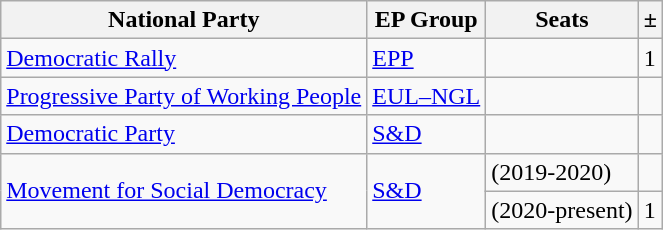<table class="wikitable sortable">
<tr>
<th>National Party</th>
<th>EP Group</th>
<th>Seats</th>
<th>±</th>
</tr>
<tr>
<td> <a href='#'>Democratic Rally</a></td>
<td> <a href='#'>EPP</a></td>
<td></td>
<td> 1</td>
</tr>
<tr>
<td> <a href='#'>Progressive Party of Working People</a></td>
<td> <a href='#'>EUL–NGL</a></td>
<td></td>
<td></td>
</tr>
<tr>
<td> <a href='#'>Democratic Party</a></td>
<td> <a href='#'>S&D</a></td>
<td></td>
<td></td>
</tr>
<tr>
<td rowspan="2"> <a href='#'>Movement for Social Democracy</a></td>
<td rowspan="2"> <a href='#'>S&D</a></td>
<td>(2019-2020)</td>
<td></td>
</tr>
<tr>
<td>(2020-present)</td>
<td> 1</td>
</tr>
</table>
